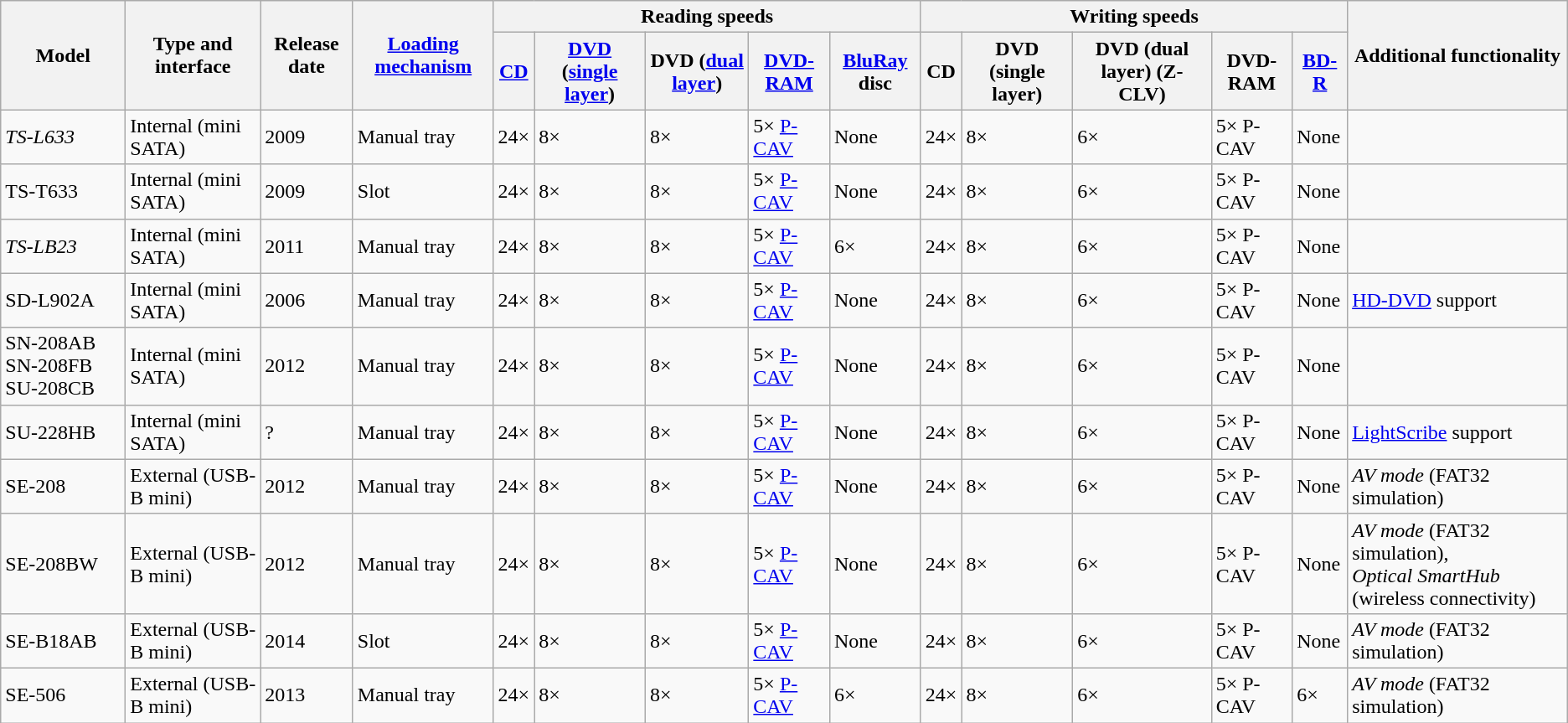<table class="wikitable sortable">
<tr>
<th rowspan="2">Model</th>
<th rowspan="2">Type and interface</th>
<th rowspan="2">Release date</th>
<th rowspan="2"><a href='#'>Loading mechanism</a></th>
<th colspan="5">Reading speeds</th>
<th colspan="5">Writing speeds</th>
<th rowspan="2">Additional functionality</th>
</tr>
<tr>
<th><a href='#'>CD</a></th>
<th><a href='#'>DVD</a> (<a href='#'>single layer</a>)</th>
<th>DVD (<a href='#'>dual layer</a>)</th>
<th><a href='#'>DVD-RAM</a></th>
<th><a href='#'>BluRay</a> disc</th>
<th>CD</th>
<th>DVD (single layer)</th>
<th>DVD (dual layer) (Z-CLV)</th>
<th>DVD-RAM</th>
<th><a href='#'>BD-R</a></th>
</tr>
<tr>
<td><em>TS-L633</em></td>
<td>Internal (mini SATA)</td>
<td>2009</td>
<td>Manual tray</td>
<td>24×</td>
<td>8×</td>
<td>8×</td>
<td>5× <a href='#'>P-CAV</a></td>
<td>None</td>
<td>24×</td>
<td>8×</td>
<td>6×</td>
<td>5× P-CAV</td>
<td>None</td>
<td></td>
</tr>
<tr>
<td>TS-T633</td>
<td>Internal (mini SATA)</td>
<td>2009</td>
<td>Slot</td>
<td>24×</td>
<td>8×</td>
<td>8×</td>
<td>5× <a href='#'>P-CAV</a></td>
<td>None</td>
<td>24×</td>
<td>8×</td>
<td>6×</td>
<td>5× P-CAV</td>
<td>None</td>
<td></td>
</tr>
<tr>
<td><em>TS-LB23</em></td>
<td>Internal (mini SATA)</td>
<td>2011</td>
<td>Manual tray</td>
<td>24×</td>
<td>8×</td>
<td>8×</td>
<td>5× <a href='#'>P-CAV</a></td>
<td>6×</td>
<td>24×</td>
<td>8×</td>
<td>6×</td>
<td>5× P-CAV</td>
<td>None</td>
<td></td>
</tr>
<tr>
<td>SD-L902A</td>
<td>Internal (mini SATA)</td>
<td>2006</td>
<td>Manual tray</td>
<td>24×</td>
<td>8×</td>
<td>8×</td>
<td>5× <a href='#'>P-CAV</a></td>
<td>None</td>
<td>24×</td>
<td>8×</td>
<td>6×</td>
<td>5× P-CAV</td>
<td>None</td>
<td><a href='#'>HD-DVD</a> support</td>
</tr>
<tr>
<td>SN-208AB<br>SN-208FB
SU-208CB</td>
<td>Internal (mini SATA)</td>
<td>2012</td>
<td>Manual tray</td>
<td>24×</td>
<td>8×</td>
<td>8×</td>
<td>5× <a href='#'>P-CAV</a></td>
<td>None</td>
<td>24×</td>
<td>8×</td>
<td>6×</td>
<td>5× P-CAV</td>
<td>None</td>
<td></td>
</tr>
<tr>
<td>SU-228HB</td>
<td>Internal (mini SATA)</td>
<td>?</td>
<td>Manual tray</td>
<td>24×</td>
<td>8×</td>
<td>8×</td>
<td>5× <a href='#'>P-CAV</a></td>
<td>None</td>
<td>24×</td>
<td>8×</td>
<td>6×</td>
<td>5× P-CAV</td>
<td>None</td>
<td><a href='#'>LightScribe</a> support</td>
</tr>
<tr>
<td>SE-208</td>
<td>External (USB-B mini)</td>
<td>2012</td>
<td>Manual tray</td>
<td>24×</td>
<td>8×</td>
<td>8×</td>
<td>5× <a href='#'>P-CAV</a></td>
<td>None</td>
<td>24×</td>
<td>8×</td>
<td>6×</td>
<td>5× P-CAV</td>
<td>None</td>
<td><em>AV mode</em> (FAT32 simulation)</td>
</tr>
<tr>
<td>SE-208BW</td>
<td>External (USB-B mini)</td>
<td>2012</td>
<td>Manual tray</td>
<td>24×</td>
<td>8×</td>
<td>8×</td>
<td>5× <a href='#'>P-CAV</a></td>
<td>None</td>
<td>24×</td>
<td>8×</td>
<td>6×</td>
<td>5× P-CAV</td>
<td>None</td>
<td><em>AV mode</em> (FAT32 simulation),<br><em>Optical SmartHub</em> (wireless connectivity)</td>
</tr>
<tr>
<td>SE-B18AB</td>
<td>External (USB-B mini)</td>
<td>2014</td>
<td>Slot</td>
<td>24×</td>
<td>8×</td>
<td>8×</td>
<td>5× <a href='#'>P-CAV</a></td>
<td>None</td>
<td>24×</td>
<td>8×</td>
<td>6×</td>
<td>5× P-CAV</td>
<td>None</td>
<td><em>AV mode</em> (FAT32 simulation)</td>
</tr>
<tr>
<td>SE-506</td>
<td>External (USB-B mini)</td>
<td>2013</td>
<td>Manual tray</td>
<td>24×</td>
<td>8×</td>
<td>8×</td>
<td>5× <a href='#'>P-CAV</a></td>
<td>6×</td>
<td>24×</td>
<td>8×</td>
<td>6×</td>
<td>5× P-CAV</td>
<td>6×</td>
<td><em>AV mode</em> (FAT32 simulation)</td>
</tr>
</table>
